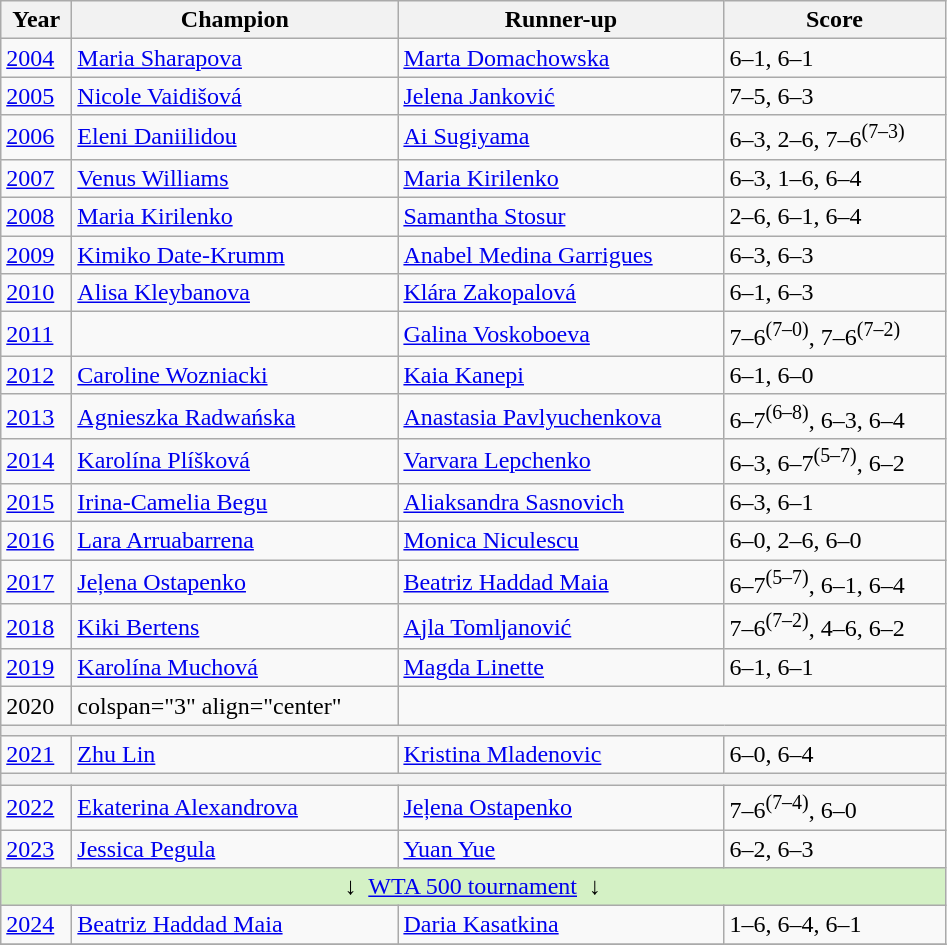<table class="wikitable">
<tr>
<th style="width:40px">Year</th>
<th style="width:210px">Champion</th>
<th style="width:210px">Runner-up</th>
<th style="width:140px" class="unsortable">Score</th>
</tr>
<tr>
<td><a href='#'>2004</a> </td>
<td> <a href='#'>Maria Sharapova</a></td>
<td> <a href='#'>Marta Domachowska</a></td>
<td>6–1, 6–1</td>
</tr>
<tr>
<td><a href='#'>2005</a></td>
<td> <a href='#'>Nicole Vaidišová</a></td>
<td> <a href='#'>Jelena Janković</a></td>
<td>7–5, 6–3 </td>
</tr>
<tr>
<td><a href='#'>2006</a> </td>
<td> <a href='#'>Eleni Daniilidou</a></td>
<td> <a href='#'>Ai Sugiyama</a></td>
<td>6–3, 2–6, 7–6<sup>(7–3)</sup></td>
</tr>
<tr>
<td><a href='#'>2007</a></td>
<td> <a href='#'>Venus Williams</a>  </td>
<td> <a href='#'>Maria Kirilenko</a>  </td>
<td>6–3, 1–6, 6–4</td>
</tr>
<tr>
<td><a href='#'>2008</a></td>
<td> <a href='#'>Maria Kirilenko</a></td>
<td> <a href='#'>Samantha Stosur</a></td>
<td>2–6, 6–1, 6–4</td>
</tr>
<tr>
<td><a href='#'>2009</a></td>
<td> <a href='#'>Kimiko Date-Krumm</a></td>
<td> <a href='#'>Anabel Medina Garrigues</a></td>
<td>6–3, 6–3</td>
</tr>
<tr>
<td><a href='#'>2010</a></td>
<td> <a href='#'>Alisa Kleybanova</a></td>
<td> <a href='#'>Klára Zakopalová</a></td>
<td>6–1, 6–3</td>
</tr>
<tr>
<td><a href='#'>2011</a></td>
<td></td>
<td> <a href='#'>Galina Voskoboeva</a></td>
<td>7–6<sup>(7–0)</sup>, 7–6<sup>(7–2)</sup></td>
</tr>
<tr>
<td><a href='#'>2012</a></td>
<td> <a href='#'>Caroline Wozniacki</a></td>
<td> <a href='#'>Kaia Kanepi</a></td>
<td>6–1, 6–0</td>
</tr>
<tr>
<td><a href='#'>2013</a></td>
<td> <a href='#'>Agnieszka Radwańska</a></td>
<td> <a href='#'>Anastasia Pavlyuchenkova</a></td>
<td>6–7<sup>(6–8)</sup>, 6–3, 6–4</td>
</tr>
<tr>
<td><a href='#'>2014</a></td>
<td> <a href='#'>Karolína Plíšková</a></td>
<td> <a href='#'>Varvara Lepchenko</a></td>
<td>6–3, 6–7<sup>(5–7)</sup>, 6–2</td>
</tr>
<tr>
<td><a href='#'>2015</a></td>
<td> <a href='#'>Irina-Camelia Begu</a></td>
<td> <a href='#'>Aliaksandra Sasnovich</a></td>
<td>6–3, 6–1</td>
</tr>
<tr>
<td><a href='#'>2016</a></td>
<td> <a href='#'>Lara Arruabarrena</a></td>
<td> <a href='#'>Monica Niculescu</a></td>
<td>6–0, 2–6, 6–0</td>
</tr>
<tr>
<td><a href='#'>2017</a></td>
<td> <a href='#'>Jeļena Ostapenko</a></td>
<td> <a href='#'>Beatriz Haddad Maia</a></td>
<td>6–7<sup>(5–7)</sup>, 6–1, 6–4</td>
</tr>
<tr>
<td><a href='#'>2018</a></td>
<td> <a href='#'>Kiki Bertens</a></td>
<td> <a href='#'>Ajla Tomljanović</a></td>
<td>7–6<sup>(7–2)</sup>, 4–6, 6–2</td>
</tr>
<tr>
<td><a href='#'>2019</a></td>
<td> <a href='#'>Karolína Muchová</a></td>
<td> <a href='#'>Magda Linette</a></td>
<td>6–1, 6–1</td>
</tr>
<tr>
<td>2020</td>
<td>colspan="3" align="center" </td>
</tr>
<tr>
<th colspan="4" bgcolor=silver></th>
</tr>
<tr>
<td><a href='#'>2021</a></td>
<td> <a href='#'>Zhu Lin</a></td>
<td> <a href='#'>Kristina Mladenovic</a></td>
<td>6–0, 6–4</td>
</tr>
<tr>
<th colspan="4"></th>
</tr>
<tr>
<td><a href='#'>2022</a></td>
<td> <a href='#'>Ekaterina Alexandrova</a></td>
<td> <a href='#'>Jeļena Ostapenko</a></td>
<td>7–6<sup>(7–4)</sup>, 6–0</td>
</tr>
<tr>
<td><a href='#'>2023</a></td>
<td> <a href='#'>Jessica Pegula</a></td>
<td> <a href='#'>Yuan Yue</a></td>
<td>6–2, 6–3</td>
</tr>
<tr>
<td colspan="4" align="center" bgcolor=#d4f1c5>↓  <a href='#'>WTA 500 tournament</a>  ↓</td>
</tr>
<tr>
<td><a href='#'>2024</a></td>
<td> <a href='#'>Beatriz Haddad Maia</a></td>
<td> <a href='#'>Daria Kasatkina</a></td>
<td>1–6, 6–4, 6–1</td>
</tr>
<tr>
</tr>
</table>
